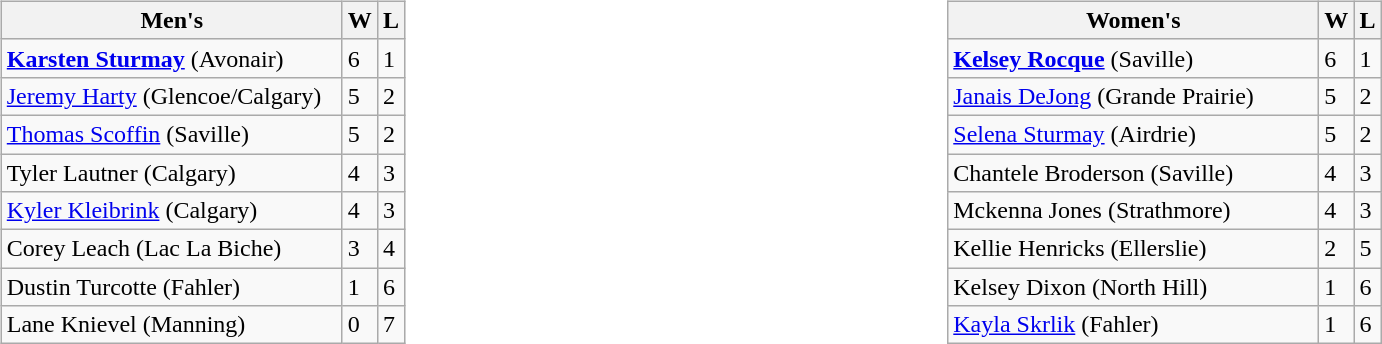<table>
<tr>
<td valign=top width=20%><br><table class=wikitable>
<tr>
<th width=220>Men's</th>
<th>W</th>
<th>L</th>
</tr>
<tr>
<td><strong><a href='#'>Karsten Sturmay</a></strong> (Avonair)</td>
<td>6</td>
<td>1</td>
</tr>
<tr>
<td><a href='#'>Jeremy Harty</a> (Glencoe/Calgary)</td>
<td>5</td>
<td>2</td>
</tr>
<tr>
<td><a href='#'>Thomas Scoffin</a> (Saville)</td>
<td>5</td>
<td>2</td>
</tr>
<tr>
<td>Tyler Lautner (Calgary)</td>
<td>4</td>
<td>3</td>
</tr>
<tr>
<td><a href='#'>Kyler Kleibrink</a> (Calgary)</td>
<td>4</td>
<td>3</td>
</tr>
<tr>
<td>Corey Leach (Lac La Biche)</td>
<td>3</td>
<td>4</td>
</tr>
<tr>
<td>Dustin Turcotte (Fahler)</td>
<td>1</td>
<td>6</td>
</tr>
<tr>
<td>Lane Knievel (Manning)</td>
<td>0</td>
<td>7</td>
</tr>
</table>
</td>
<td valign=top width=20%><br><table class=wikitable>
<tr>
<th width=240>Women's</th>
<th>W</th>
<th>L</th>
</tr>
<tr>
<td><strong><a href='#'>Kelsey Rocque</a></strong> (Saville)</td>
<td>6</td>
<td>1</td>
</tr>
<tr>
<td><a href='#'>Janais DeJong</a> (Grande Prairie)</td>
<td>5</td>
<td>2</td>
</tr>
<tr>
<td><a href='#'>Selena Sturmay</a> (Airdrie)</td>
<td>5</td>
<td>2</td>
</tr>
<tr>
<td>Chantele Broderson (Saville)</td>
<td>4</td>
<td>3</td>
</tr>
<tr>
<td>Mckenna Jones (Strathmore)</td>
<td>4</td>
<td>3</td>
</tr>
<tr>
<td>Kellie Henricks (Ellerslie)</td>
<td>2</td>
<td>5</td>
</tr>
<tr>
<td>Kelsey Dixon (North Hill)</td>
<td>1</td>
<td>6</td>
</tr>
<tr>
<td><a href='#'>Kayla Skrlik</a> (Fahler)</td>
<td>1</td>
<td>6</td>
</tr>
</table>
</td>
</tr>
</table>
